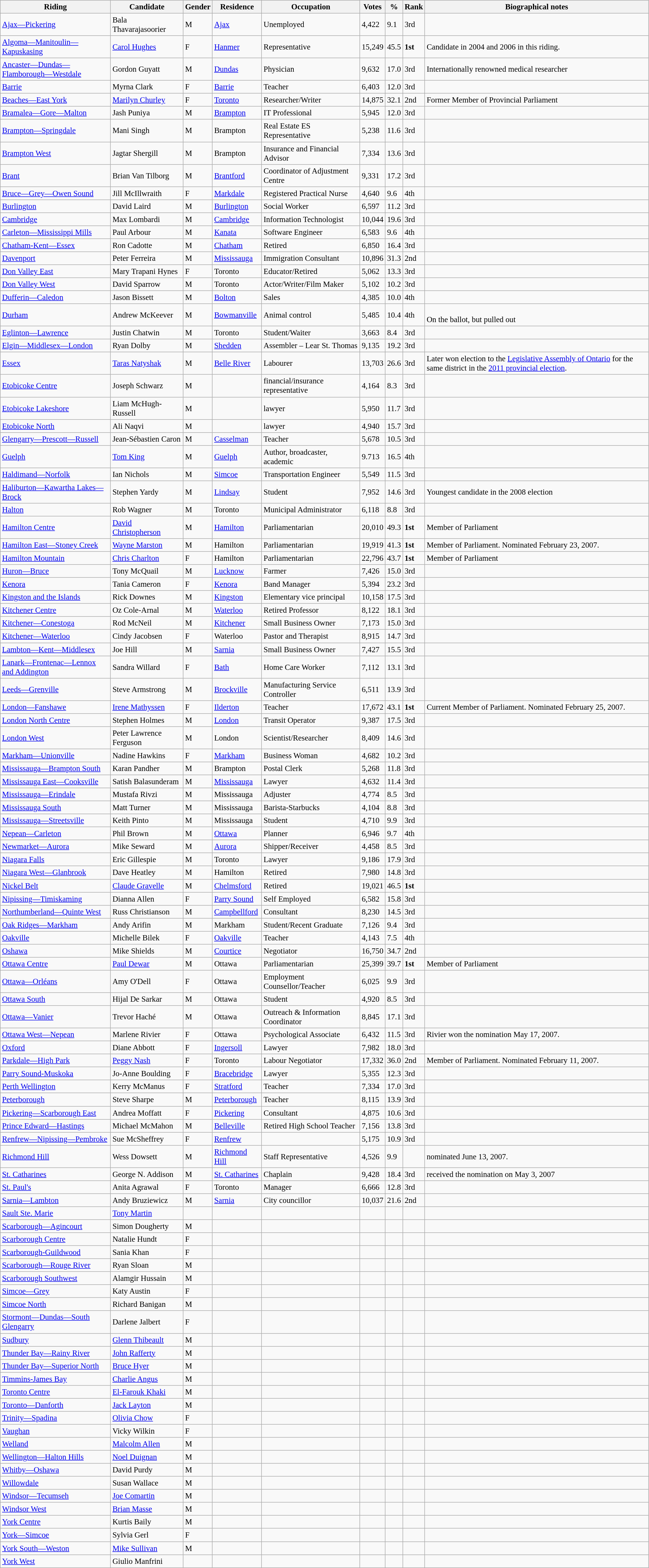<table class="wikitable sortable" style="text-align:left; font-size:95%">
<tr>
<th>Riding</th>
<th>Candidate</th>
<th>Gender</th>
<th>Residence</th>
<th>Occupation</th>
<th>Votes</th>
<th>%</th>
<th>Rank</th>
<th>Biographical notes</th>
</tr>
<tr>
<td><a href='#'>Ajax—Pickering</a></td>
<td>Bala Thavarajasoorier</td>
<td>M</td>
<td><a href='#'>Ajax</a></td>
<td>Unemployed</td>
<td>4,422</td>
<td>9.1</td>
<td>3rd</td>
<td></td>
</tr>
<tr>
<td><a href='#'>Algoma—Manitoulin—Kapuskasing</a></td>
<td><a href='#'>Carol Hughes</a></td>
<td>F</td>
<td><a href='#'>Hanmer</a></td>
<td>Representative</td>
<td>15,249</td>
<td>45.5</td>
<td><strong>1st</strong></td>
<td>Candidate in 2004 and 2006 in this riding.</td>
</tr>
<tr>
<td><a href='#'>Ancaster—Dundas—Flamborough—Westdale</a></td>
<td>Gordon Guyatt</td>
<td>M</td>
<td><a href='#'>Dundas</a></td>
<td>Physician</td>
<td>9,632</td>
<td>17.0</td>
<td>3rd</td>
<td>Internationally renowned medical researcher</td>
</tr>
<tr>
<td><a href='#'>Barrie</a></td>
<td>Myrna Clark</td>
<td>F</td>
<td><a href='#'>Barrie</a></td>
<td>Teacher</td>
<td>6,403</td>
<td>12.0</td>
<td>3rd</td>
<td></td>
</tr>
<tr>
<td><a href='#'>Beaches—East York</a></td>
<td><a href='#'>Marilyn Churley</a></td>
<td>F</td>
<td><a href='#'>Toronto</a></td>
<td>Researcher/Writer</td>
<td>14,875</td>
<td>32.1</td>
<td>2nd</td>
<td>Former Member of Provincial Parliament</td>
</tr>
<tr>
<td><a href='#'>Bramalea—Gore—Malton</a></td>
<td>Jash Puniya</td>
<td>M</td>
<td><a href='#'>Brampton</a></td>
<td>IT Professional</td>
<td>5,945</td>
<td>12.0</td>
<td>3rd</td>
<td></td>
</tr>
<tr>
<td><a href='#'>Brampton—Springdale</a></td>
<td>Mani Singh</td>
<td>M</td>
<td>Brampton</td>
<td>Real Estate ES Representative</td>
<td>5,238</td>
<td>11.6</td>
<td>3rd</td>
<td></td>
</tr>
<tr>
<td><a href='#'>Brampton West</a></td>
<td>Jagtar Shergill</td>
<td>M</td>
<td>Brampton</td>
<td>Insurance and Financial Advisor</td>
<td>7,334</td>
<td>13.6</td>
<td>3rd</td>
<td></td>
</tr>
<tr>
<td><a href='#'>Brant</a></td>
<td>Brian Van Tilborg</td>
<td>M</td>
<td><a href='#'>Brantford</a></td>
<td>Coordinator of Adjustment Centre</td>
<td>9,331</td>
<td>17.2</td>
<td>3rd</td>
<td></td>
</tr>
<tr>
<td><a href='#'>Bruce—Grey—Owen Sound</a></td>
<td>Jill McIllwraith</td>
<td>F</td>
<td><a href='#'>Markdale</a></td>
<td>Registered Practical Nurse</td>
<td>4,640</td>
<td>9.6</td>
<td>4th</td>
<td></td>
</tr>
<tr>
<td><a href='#'>Burlington</a></td>
<td>David Laird</td>
<td>M</td>
<td><a href='#'>Burlington</a></td>
<td>Social Worker</td>
<td>6,597</td>
<td>11.2</td>
<td>3rd</td>
<td></td>
</tr>
<tr>
<td><a href='#'>Cambridge</a></td>
<td>Max Lombardi</td>
<td>M</td>
<td><a href='#'>Cambridge</a></td>
<td>Information Technologist</td>
<td>10,044</td>
<td>19.6</td>
<td>3rd</td>
<td></td>
</tr>
<tr>
<td><a href='#'>Carleton—Mississippi Mills</a></td>
<td>Paul Arbour</td>
<td>M</td>
<td><a href='#'>Kanata</a></td>
<td>Software Engineer</td>
<td>6,583</td>
<td>9.6</td>
<td>4th</td>
<td></td>
</tr>
<tr>
<td><a href='#'>Chatham-Kent—Essex</a></td>
<td>Ron Cadotte</td>
<td>M</td>
<td><a href='#'>Chatham</a></td>
<td>Retired</td>
<td>6,850</td>
<td>16.4</td>
<td>3rd</td>
<td></td>
</tr>
<tr>
<td><a href='#'>Davenport</a></td>
<td>Peter Ferreira</td>
<td>M</td>
<td><a href='#'>Mississauga</a></td>
<td>Immigration Consultant</td>
<td>10,896</td>
<td>31.3</td>
<td>2nd</td>
<td></td>
</tr>
<tr>
<td><a href='#'>Don Valley East</a></td>
<td>Mary Trapani Hynes</td>
<td>F</td>
<td>Toronto</td>
<td>Educator/Retired</td>
<td>5,062</td>
<td>13.3</td>
<td>3rd</td>
<td></td>
</tr>
<tr>
<td><a href='#'>Don Valley West</a></td>
<td>David Sparrow</td>
<td>M</td>
<td>Toronto</td>
<td>Actor/Writer/Film Maker</td>
<td>5,102</td>
<td>10.2</td>
<td>3rd</td>
<td></td>
</tr>
<tr>
<td><a href='#'>Dufferin—Caledon</a></td>
<td>Jason Bissett</td>
<td>M</td>
<td><a href='#'>Bolton</a></td>
<td>Sales</td>
<td>4,385</td>
<td>10.0</td>
<td>4th</td>
<td></td>
</tr>
<tr>
<td><a href='#'>Durham</a></td>
<td>Andrew McKeever</td>
<td>M</td>
<td><a href='#'>Bowmanville</a></td>
<td>Animal control</td>
<td>5,485</td>
<td>10.4</td>
<td>4th</td>
<td><br>On the ballot, but pulled out</td>
</tr>
<tr>
<td><a href='#'>Eglinton—Lawrence</a></td>
<td>Justin Chatwin</td>
<td>M</td>
<td>Toronto</td>
<td>Student/Waiter</td>
<td>3,663</td>
<td>8.4</td>
<td>3rd</td>
<td></td>
</tr>
<tr>
<td><a href='#'>Elgin—Middlesex—London</a></td>
<td>Ryan Dolby</td>
<td>M</td>
<td><a href='#'>Shedden</a></td>
<td>Assembler – Lear St. Thomas</td>
<td>9,135</td>
<td>19.2</td>
<td>3rd</td>
<td></td>
</tr>
<tr>
<td><a href='#'>Essex</a></td>
<td><a href='#'>Taras Natyshak</a></td>
<td>M</td>
<td><a href='#'>Belle River</a></td>
<td>Labourer</td>
<td>13,703</td>
<td>26.6</td>
<td>3rd</td>
<td>Later won election to the <a href='#'>Legislative Assembly of Ontario</a> for the same district in the <a href='#'>2011 provincial election</a>.</td>
</tr>
<tr>
<td><a href='#'>Etobicoke Centre</a></td>
<td>Joseph Schwarz</td>
<td>M</td>
<td></td>
<td>financial/insurance representative</td>
<td>4,164</td>
<td>8.3</td>
<td>3rd</td>
<td></td>
</tr>
<tr>
<td><a href='#'>Etobicoke Lakeshore</a></td>
<td>Liam McHugh-Russell</td>
<td>M</td>
<td></td>
<td>lawyer</td>
<td>5,950</td>
<td>11.7</td>
<td>3rd</td>
<td></td>
</tr>
<tr>
<td><a href='#'>Etobicoke North</a></td>
<td>Ali Naqvi</td>
<td>M</td>
<td></td>
<td>lawyer</td>
<td>4,940</td>
<td>15.7</td>
<td>3rd</td>
<td></td>
</tr>
<tr>
<td><a href='#'>Glengarry—Prescott—Russell</a></td>
<td>Jean-Sébastien Caron</td>
<td>M</td>
<td><a href='#'>Casselman</a></td>
<td>Teacher</td>
<td>5,678</td>
<td>10.5</td>
<td>3rd</td>
<td></td>
</tr>
<tr>
<td><a href='#'>Guelph</a></td>
<td><a href='#'>Tom King</a></td>
<td>M</td>
<td><a href='#'>Guelph</a></td>
<td>Author, broadcaster, academic</td>
<td>9.713</td>
<td>16.5</td>
<td>4th</td>
<td></td>
</tr>
<tr>
<td><a href='#'>Haldimand—Norfolk</a></td>
<td>Ian Nichols</td>
<td>M</td>
<td><a href='#'>Simcoe</a></td>
<td>Transportation Engineer</td>
<td>5,549</td>
<td>11.5</td>
<td>3rd</td>
<td></td>
</tr>
<tr>
<td><a href='#'>Haliburton—Kawartha Lakes—Brock</a></td>
<td>Stephen Yardy</td>
<td>M</td>
<td><a href='#'>Lindsay</a></td>
<td>Student</td>
<td>7,952</td>
<td>14.6</td>
<td>3rd</td>
<td>Youngest candidate in the 2008 election</td>
</tr>
<tr>
<td><a href='#'>Halton</a></td>
<td>Rob Wagner</td>
<td>M</td>
<td>Toronto</td>
<td>Municipal Administrator</td>
<td>6,118</td>
<td>8.8</td>
<td>3rd</td>
<td></td>
</tr>
<tr>
<td><a href='#'>Hamilton Centre</a></td>
<td><a href='#'>David Christopherson</a></td>
<td>M</td>
<td><a href='#'>Hamilton</a></td>
<td>Parliamentarian</td>
<td>20,010</td>
<td>49.3</td>
<td><strong>1st</strong></td>
<td>Member of Parliament</td>
</tr>
<tr>
<td><a href='#'>Hamilton East—Stoney Creek</a></td>
<td><a href='#'>Wayne Marston</a></td>
<td>M</td>
<td>Hamilton</td>
<td>Parliamentarian</td>
<td>19,919</td>
<td>41.3</td>
<td><strong>1st</strong></td>
<td>Member of Parliament. Nominated February 23, 2007.</td>
</tr>
<tr>
<td><a href='#'>Hamilton Mountain</a></td>
<td><a href='#'>Chris Charlton</a></td>
<td>F</td>
<td>Hamilton</td>
<td>Parliamentarian</td>
<td>22,796</td>
<td>43.7</td>
<td><strong>1st</strong></td>
<td>Member of Parliament</td>
</tr>
<tr>
<td><a href='#'>Huron—Bruce</a></td>
<td>Tony McQuail</td>
<td>M</td>
<td><a href='#'>Lucknow</a></td>
<td>Farmer</td>
<td>7,426</td>
<td>15.0</td>
<td>3rd</td>
<td></td>
</tr>
<tr>
<td><a href='#'>Kenora</a></td>
<td>Tania Cameron</td>
<td>F</td>
<td><a href='#'>Kenora</a></td>
<td>Band Manager</td>
<td>5,394</td>
<td>23.2</td>
<td>3rd</td>
<td></td>
</tr>
<tr>
<td><a href='#'>Kingston and the Islands</a></td>
<td>Rick Downes</td>
<td>M</td>
<td><a href='#'>Kingston</a></td>
<td>Elementary vice principal</td>
<td>10,158</td>
<td>17.5</td>
<td>3rd</td>
<td></td>
</tr>
<tr>
<td><a href='#'>Kitchener Centre</a></td>
<td>Oz Cole-Arnal</td>
<td>M</td>
<td><a href='#'>Waterloo</a></td>
<td>Retired Professor</td>
<td>8,122</td>
<td>18.1</td>
<td>3rd</td>
<td></td>
</tr>
<tr>
<td><a href='#'>Kitchener—Conestoga</a></td>
<td>Rod McNeil</td>
<td>M</td>
<td><a href='#'>Kitchener</a></td>
<td>Small Business Owner</td>
<td>7,173</td>
<td>15.0</td>
<td>3rd</td>
<td></td>
</tr>
<tr>
<td><a href='#'>Kitchener—Waterloo</a></td>
<td>Cindy Jacobsen</td>
<td>F</td>
<td>Waterloo</td>
<td>Pastor and Therapist</td>
<td>8,915</td>
<td>14.7</td>
<td>3rd</td>
<td></td>
</tr>
<tr>
<td><a href='#'>Lambton—Kent—Middlesex</a></td>
<td>Joe Hill</td>
<td>M</td>
<td><a href='#'>Sarnia</a></td>
<td>Small Business Owner</td>
<td>7,427</td>
<td>15.5</td>
<td>3rd</td>
<td></td>
</tr>
<tr>
<td><a href='#'>Lanark—Frontenac—Lennox and Addington</a></td>
<td>Sandra Willard</td>
<td>F</td>
<td><a href='#'>Bath</a></td>
<td>Home Care Worker</td>
<td>7,112</td>
<td>13.1</td>
<td>3rd</td>
<td></td>
</tr>
<tr>
<td><a href='#'>Leeds—Grenville</a></td>
<td>Steve Armstrong</td>
<td>M</td>
<td><a href='#'>Brockville</a></td>
<td>Manufacturing Service Controller</td>
<td>6,511</td>
<td>13.9</td>
<td>3rd</td>
<td></td>
</tr>
<tr>
<td><a href='#'>London—Fanshawe</a></td>
<td><a href='#'>Irene Mathyssen</a></td>
<td>F</td>
<td><a href='#'>Ilderton</a></td>
<td>Teacher</td>
<td>17,672</td>
<td>43.1</td>
<td><strong>1st</strong></td>
<td>Current Member of Parliament. Nominated February 25, 2007.</td>
</tr>
<tr>
<td><a href='#'>London North Centre</a></td>
<td>Stephen Holmes</td>
<td>M</td>
<td><a href='#'>London</a></td>
<td>Transit Operator</td>
<td>9,387</td>
<td>17.5</td>
<td>3rd</td>
<td></td>
</tr>
<tr>
<td><a href='#'>London West</a></td>
<td>Peter Lawrence Ferguson</td>
<td>M</td>
<td>London</td>
<td>Scientist/Researcher</td>
<td>8,409</td>
<td>14.6</td>
<td>3rd</td>
<td></td>
</tr>
<tr>
<td><a href='#'>Markham—Unionville</a></td>
<td>Nadine Hawkins</td>
<td>F</td>
<td><a href='#'>Markham</a></td>
<td>Business Woman</td>
<td>4,682</td>
<td>10.2</td>
<td>3rd</td>
<td></td>
</tr>
<tr>
<td><a href='#'>Mississauga—Brampton South</a></td>
<td>Karan Pandher</td>
<td>M</td>
<td>Brampton</td>
<td>Postal Clerk</td>
<td>5,268</td>
<td>11.8</td>
<td>3rd</td>
<td></td>
</tr>
<tr>
<td><a href='#'>Mississauga East—Cooksville</a></td>
<td>Satish Balasunderam</td>
<td>M</td>
<td><a href='#'>Mississauga</a></td>
<td>Lawyer</td>
<td>4,632</td>
<td>11.4</td>
<td>3rd</td>
</tr>
<tr>
<td><a href='#'>Mississauga—Erindale</a></td>
<td>Mustafa Rivzi</td>
<td>M</td>
<td>Mississauga</td>
<td>Adjuster</td>
<td>4,774</td>
<td>8.5</td>
<td>3rd</td>
<td></td>
</tr>
<tr>
<td><a href='#'>Mississauga South</a></td>
<td>Matt Turner</td>
<td>M</td>
<td>Mississauga</td>
<td>Barista-Starbucks</td>
<td>4,104</td>
<td>8.8</td>
<td>3rd</td>
<td></td>
</tr>
<tr>
<td><a href='#'>Mississauga—Streetsville</a></td>
<td>Keith Pinto</td>
<td>M</td>
<td>Mississauga</td>
<td>Student</td>
<td>4,710</td>
<td>9.9</td>
<td>3rd</td>
<td></td>
</tr>
<tr>
<td><a href='#'>Nepean—Carleton</a></td>
<td>Phil Brown</td>
<td>M</td>
<td><a href='#'>Ottawa</a></td>
<td>Planner</td>
<td>6,946</td>
<td>9.7</td>
<td>4th</td>
</tr>
<tr>
<td><a href='#'>Newmarket—Aurora</a></td>
<td>Mike Seward</td>
<td>M</td>
<td><a href='#'>Aurora</a></td>
<td>Shipper/Receiver</td>
<td>4,458</td>
<td>8.5</td>
<td>3rd</td>
<td></td>
</tr>
<tr>
<td><a href='#'>Niagara Falls</a></td>
<td>Eric Gillespie</td>
<td>M</td>
<td>Toronto</td>
<td>Lawyer</td>
<td>9,186</td>
<td>17.9</td>
<td>3rd</td>
<td></td>
</tr>
<tr>
<td><a href='#'>Niagara West—Glanbrook</a></td>
<td>Dave Heatley</td>
<td>M</td>
<td>Hamilton</td>
<td>Retired</td>
<td>7,980</td>
<td>14.8</td>
<td>3rd</td>
<td></td>
</tr>
<tr>
<td><a href='#'>Nickel Belt</a></td>
<td><a href='#'>Claude Gravelle</a></td>
<td>M</td>
<td><a href='#'>Chelmsford</a></td>
<td>Retired</td>
<td>19,021</td>
<td>46.5</td>
<td><strong>1st</strong></td>
<td></td>
</tr>
<tr>
<td><a href='#'>Nipissing—Timiskaming</a></td>
<td>Dianna Allen</td>
<td>F</td>
<td><a href='#'>Parry Sound</a></td>
<td>Self Employed</td>
<td>6,582</td>
<td>15.8</td>
<td>3rd</td>
<td></td>
</tr>
<tr>
<td><a href='#'>Northumberland—Quinte West</a></td>
<td>Russ Christianson</td>
<td>M</td>
<td><a href='#'>Campbellford</a></td>
<td>Consultant</td>
<td>8,230</td>
<td>14.5</td>
<td>3rd</td>
<td></td>
</tr>
<tr>
<td><a href='#'>Oak Ridges—Markham</a></td>
<td>Andy Arifin</td>
<td>M</td>
<td>Markham</td>
<td>Student/Recent Graduate</td>
<td>7,126</td>
<td>9.4</td>
<td>3rd</td>
<td></td>
</tr>
<tr>
<td><a href='#'>Oakville</a></td>
<td>Michelle Bilek</td>
<td>F</td>
<td><a href='#'>Oakville</a></td>
<td>Teacher</td>
<td>4,143</td>
<td>7.5</td>
<td>4th</td>
</tr>
<tr>
<td><a href='#'>Oshawa</a></td>
<td>Mike Shields</td>
<td>M</td>
<td><a href='#'>Courtice</a></td>
<td>Negotiator</td>
<td>16,750</td>
<td>34.7</td>
<td>2nd</td>
<td></td>
</tr>
<tr>
<td><a href='#'>Ottawa Centre</a></td>
<td><a href='#'>Paul Dewar</a></td>
<td>M</td>
<td>Ottawa</td>
<td>Parliamentarian</td>
<td>25,399</td>
<td>39.7</td>
<td><strong>1st</strong></td>
<td>Member of Parliament</td>
</tr>
<tr>
<td><a href='#'>Ottawa—Orléans</a></td>
<td>Amy O'Dell</td>
<td>F</td>
<td>Ottawa</td>
<td>Employment Counsellor/Teacher</td>
<td>6,025</td>
<td>9.9</td>
<td>3rd</td>
<td></td>
</tr>
<tr>
<td><a href='#'>Ottawa South</a></td>
<td>Hijal De Sarkar</td>
<td>M</td>
<td>Ottawa</td>
<td>Student</td>
<td>4,920</td>
<td>8.5</td>
<td>3rd</td>
<td></td>
</tr>
<tr>
<td><a href='#'>Ottawa—Vanier</a></td>
<td>Trevor Haché</td>
<td>M</td>
<td>Ottawa</td>
<td>Outreach & Information Coordinator</td>
<td>8,845</td>
<td>17.1</td>
<td>3rd</td>
<td></td>
</tr>
<tr>
<td><a href='#'>Ottawa West—Nepean</a></td>
<td>Marlene Rivier</td>
<td>F</td>
<td>Ottawa</td>
<td>Psychological Associate</td>
<td>6,432</td>
<td>11.5</td>
<td>3rd</td>
<td>Rivier won the nomination May 17, 2007.</td>
</tr>
<tr>
<td><a href='#'>Oxford</a></td>
<td>Diane Abbott</td>
<td>F</td>
<td><a href='#'>Ingersoll</a></td>
<td>Lawyer</td>
<td>7,982</td>
<td>18.0</td>
<td>3rd</td>
<td></td>
</tr>
<tr>
<td><a href='#'>Parkdale—High Park</a></td>
<td><a href='#'>Peggy Nash</a></td>
<td>F</td>
<td>Toronto</td>
<td>Labour Negotiator</td>
<td>17,332</td>
<td>36.0</td>
<td>2nd</td>
<td>Member of Parliament. Nominated February 11, 2007.</td>
</tr>
<tr>
<td><a href='#'>Parry Sound-Muskoka</a></td>
<td>Jo-Anne Boulding</td>
<td>F</td>
<td><a href='#'>Bracebridge</a></td>
<td>Lawyer</td>
<td>5,355</td>
<td>12.3</td>
<td>3rd</td>
<td></td>
</tr>
<tr>
<td><a href='#'>Perth Wellington</a></td>
<td>Kerry McManus</td>
<td>F</td>
<td><a href='#'>Stratford</a></td>
<td>Teacher</td>
<td>7,334</td>
<td>17.0</td>
<td>3rd</td>
<td></td>
</tr>
<tr>
<td><a href='#'>Peterborough</a></td>
<td>Steve Sharpe</td>
<td>M</td>
<td><a href='#'>Peterborough</a></td>
<td>Teacher</td>
<td>8,115</td>
<td>13.9</td>
<td>3rd</td>
<td></td>
</tr>
<tr>
<td><a href='#'>Pickering—Scarborough East</a></td>
<td>Andrea Moffatt</td>
<td>F</td>
<td><a href='#'>Pickering</a></td>
<td>Consultant</td>
<td>4,875</td>
<td>10.6</td>
<td>3rd</td>
<td></td>
</tr>
<tr>
<td><a href='#'>Prince Edward—Hastings</a></td>
<td>Michael McMahon</td>
<td>M</td>
<td><a href='#'>Belleville</a></td>
<td>Retired High School Teacher</td>
<td>7,156</td>
<td>13.8</td>
<td>3rd</td>
<td></td>
</tr>
<tr>
<td><a href='#'>Renfrew—Nipissing—Pembroke</a></td>
<td>Sue McSheffrey</td>
<td>F</td>
<td><a href='#'>Renfrew</a></td>
<td></td>
<td>5,175</td>
<td>10.9</td>
<td>3rd</td>
<td></td>
</tr>
<tr>
<td><a href='#'>Richmond Hill</a></td>
<td>Wess Dowsett</td>
<td>M</td>
<td><a href='#'>Richmond Hill</a></td>
<td>Staff Representative</td>
<td>4,526</td>
<td>9.9</td>
<td></td>
<td>nominated June 13, 2007.</td>
</tr>
<tr>
<td><a href='#'>St. Catharines</a></td>
<td>George N. Addison</td>
<td>M</td>
<td><a href='#'>St. Catharines</a></td>
<td>Chaplain</td>
<td>9,428</td>
<td>18.4</td>
<td>3rd</td>
<td>received the nomination on May 3, 2007</td>
</tr>
<tr>
<td><a href='#'>St. Paul's</a></td>
<td>Anita Agrawal</td>
<td>F</td>
<td>Toronto</td>
<td>Manager</td>
<td>6,666</td>
<td>12.8</td>
<td>3rd</td>
<td></td>
</tr>
<tr>
<td><a href='#'>Sarnia—Lambton</a></td>
<td>Andy Bruziewicz</td>
<td>M</td>
<td><a href='#'>Sarnia</a></td>
<td>City councillor</td>
<td>10,037</td>
<td>21.6</td>
<td>2nd</td>
<td></td>
</tr>
<tr>
<td><a href='#'>Sault Ste. Marie</a></td>
<td><a href='#'>Tony Martin</a></td>
<td></td>
<td></td>
<td></td>
<td></td>
<td></td>
<td></td>
<td></td>
</tr>
<tr>
<td><a href='#'>Scarborough—Agincourt</a></td>
<td>Simon Dougherty</td>
<td>M</td>
<td></td>
<td></td>
<td></td>
<td></td>
<td></td>
<td></td>
</tr>
<tr>
<td><a href='#'>Scarborough Centre</a></td>
<td>Natalie Hundt</td>
<td>F</td>
<td></td>
<td></td>
<td></td>
<td></td>
<td></td>
<td></td>
</tr>
<tr>
<td><a href='#'>Scarborough-Guildwood</a></td>
<td>Sania Khan</td>
<td>F</td>
<td></td>
<td></td>
<td></td>
<td></td>
<td></td>
<td></td>
</tr>
<tr>
<td><a href='#'>Scarborough—Rouge River</a></td>
<td>Ryan Sloan</td>
<td>M</td>
<td></td>
<td></td>
<td></td>
<td></td>
<td></td>
<td></td>
</tr>
<tr>
<td><a href='#'>Scarborough Southwest</a></td>
<td>Alamgir Hussain</td>
<td>M</td>
<td></td>
<td></td>
<td></td>
<td></td>
<td></td>
<td></td>
</tr>
<tr>
<td><a href='#'>Simcoe—Grey</a></td>
<td>Katy Austin</td>
<td>F</td>
<td></td>
<td></td>
<td></td>
<td></td>
<td></td>
<td></td>
</tr>
<tr>
<td><a href='#'>Simcoe North</a></td>
<td>Richard Banigan</td>
<td>M</td>
<td></td>
<td></td>
<td></td>
<td></td>
<td></td>
<td></td>
</tr>
<tr>
<td><a href='#'>Stormont—Dundas—South Glengarry</a></td>
<td>Darlene Jalbert</td>
<td>F</td>
<td></td>
<td></td>
<td></td>
<td></td>
<td></td>
<td></td>
</tr>
<tr>
<td><a href='#'>Sudbury</a></td>
<td><a href='#'>Glenn Thibeault</a></td>
<td>M</td>
<td></td>
<td></td>
<td></td>
<td></td>
<td></td>
<td></td>
</tr>
<tr>
<td><a href='#'>Thunder Bay—Rainy River</a></td>
<td><a href='#'>John Rafferty</a></td>
<td>M</td>
<td></td>
<td></td>
<td></td>
<td></td>
<td></td>
<td></td>
</tr>
<tr>
<td><a href='#'>Thunder Bay—Superior North</a></td>
<td><a href='#'>Bruce Hyer</a></td>
<td>M</td>
<td></td>
<td></td>
<td></td>
<td></td>
<td></td>
<td></td>
</tr>
<tr>
<td><a href='#'>Timmins-James Bay</a></td>
<td><a href='#'>Charlie Angus</a></td>
<td>M</td>
<td></td>
<td></td>
<td></td>
<td></td>
<td></td>
<td></td>
</tr>
<tr>
<td><a href='#'>Toronto Centre</a></td>
<td><a href='#'>El-Farouk Khaki</a></td>
<td>M</td>
<td></td>
<td></td>
<td></td>
<td></td>
<td></td>
<td></td>
</tr>
<tr>
<td><a href='#'>Toronto—Danforth</a></td>
<td><a href='#'>Jack Layton</a></td>
<td>M</td>
<td></td>
<td></td>
<td></td>
<td></td>
<td></td>
<td></td>
</tr>
<tr>
<td><a href='#'>Trinity—Spadina</a></td>
<td><a href='#'>Olivia Chow</a></td>
<td>F</td>
<td></td>
<td></td>
<td></td>
<td></td>
<td></td>
<td></td>
</tr>
<tr>
<td><a href='#'>Vaughan</a></td>
<td>Vicky Wilkin</td>
<td>F</td>
<td></td>
<td></td>
<td></td>
<td></td>
<td></td>
<td></td>
</tr>
<tr>
<td><a href='#'>Welland</a></td>
<td><a href='#'>Malcolm Allen</a></td>
<td>M</td>
<td></td>
<td></td>
<td></td>
<td></td>
<td></td>
<td></td>
</tr>
<tr>
<td><a href='#'>Wellington—Halton Hills</a></td>
<td><a href='#'>Noel Duignan</a></td>
<td>M</td>
<td></td>
<td></td>
<td></td>
<td></td>
<td></td>
<td></td>
</tr>
<tr>
<td><a href='#'>Whitby—Oshawa</a></td>
<td>David Purdy</td>
<td>M</td>
<td></td>
<td></td>
<td></td>
<td></td>
<td></td>
<td></td>
</tr>
<tr>
<td><a href='#'>Willowdale</a></td>
<td>Susan Wallace</td>
<td>M</td>
<td></td>
<td></td>
<td></td>
<td></td>
<td></td>
<td></td>
</tr>
<tr>
<td><a href='#'>Windsor—Tecumseh</a></td>
<td><a href='#'>Joe Comartin</a></td>
<td>M</td>
<td></td>
<td></td>
<td></td>
<td></td>
<td></td>
<td></td>
</tr>
<tr>
<td><a href='#'>Windsor West</a></td>
<td><a href='#'>Brian Masse</a></td>
<td>M</td>
<td></td>
<td></td>
<td></td>
<td></td>
<td></td>
<td></td>
</tr>
<tr>
<td><a href='#'>York Centre</a></td>
<td>Kurtis Baily</td>
<td>M</td>
<td></td>
<td></td>
<td></td>
<td></td>
<td></td>
<td></td>
</tr>
<tr>
<td><a href='#'>York—Simcoe</a></td>
<td>Sylvia Gerl</td>
<td>F</td>
<td></td>
<td></td>
<td></td>
<td></td>
<td></td>
<td></td>
</tr>
<tr>
<td><a href='#'>York South—Weston</a></td>
<td><a href='#'>Mike Sullivan</a></td>
<td>M</td>
<td></td>
<td></td>
<td></td>
<td></td>
<td></td>
<td></td>
</tr>
<tr>
<td><a href='#'>York West</a></td>
<td>Giulio Manfrini</td>
<td></td>
<td></td>
<td></td>
<td></td>
<td></td>
<td></td>
<td></td>
</tr>
</table>
